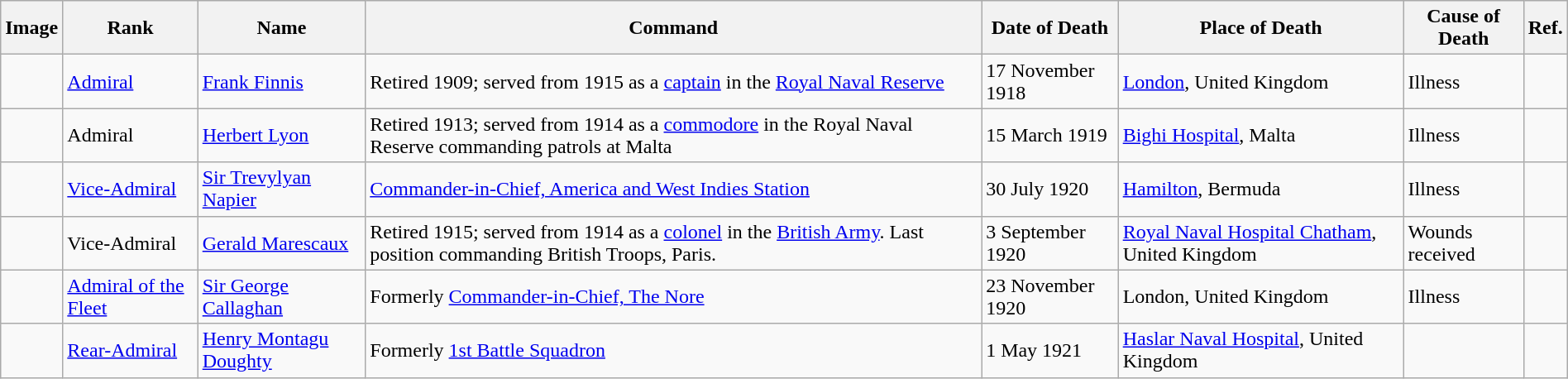<table class="wikitable" width=100%>
<tr>
<th style="#ffffff;">Image</th>
<th style="#ffffff;">Rank</th>
<th style="#ffffff;">Name</th>
<th style="#ffffff;">Command</th>
<th style="#ffffff;">Date of Death</th>
<th style="#ffffff;">Place of Death</th>
<th style="#ffffff;">Cause of Death</th>
<th style="#ffffff;">Ref.</th>
</tr>
<tr>
<td></td>
<td><a href='#'>Admiral</a></td>
<td><a href='#'>Frank Finnis</a></td>
<td>Retired 1909; served from 1915 as a <a href='#'>captain</a> in the <a href='#'>Royal Naval Reserve</a></td>
<td>17 November 1918</td>
<td><a href='#'>London</a>, United Kingdom</td>
<td>Illness</td>
<td></td>
</tr>
<tr>
<td></td>
<td>Admiral</td>
<td><a href='#'>Herbert Lyon</a></td>
<td>Retired 1913; served from 1914 as a <a href='#'>commodore</a> in the Royal Naval Reserve commanding patrols at Malta</td>
<td>15 March 1919</td>
<td><a href='#'>Bighi Hospital</a>, Malta</td>
<td>Illness</td>
<td></td>
</tr>
<tr>
<td></td>
<td><a href='#'>Vice-Admiral</a></td>
<td><a href='#'>Sir Trevylyan Napier</a></td>
<td><a href='#'>Commander-in-Chief, America and West Indies Station</a></td>
<td>30 July 1920</td>
<td><a href='#'>Hamilton</a>, Bermuda</td>
<td>Illness</td>
<td></td>
</tr>
<tr>
<td></td>
<td>Vice-Admiral</td>
<td><a href='#'>Gerald Marescaux</a></td>
<td>Retired 1915; served from 1914 as a <a href='#'>colonel</a> in the <a href='#'>British Army</a>. Last position commanding British Troops, Paris.</td>
<td>3 September 1920</td>
<td><a href='#'>Royal Naval Hospital Chatham</a>, United Kingdom</td>
<td>Wounds received</td>
<td></td>
</tr>
<tr>
<td></td>
<td><a href='#'>Admiral of the Fleet</a></td>
<td><a href='#'>Sir George Callaghan</a></td>
<td>Formerly <a href='#'>Commander-in-Chief, The Nore</a></td>
<td>23 November 1920</td>
<td>London, United Kingdom</td>
<td>Illness</td>
<td></td>
</tr>
<tr>
<td></td>
<td><a href='#'>Rear-Admiral</a></td>
<td><a href='#'>Henry Montagu Doughty</a></td>
<td>Formerly <a href='#'>1st Battle Squadron</a></td>
<td>1 May 1921</td>
<td><a href='#'>Haslar Naval Hospital</a>, United Kingdom</td>
<td></td>
<td></td>
</tr>
</table>
